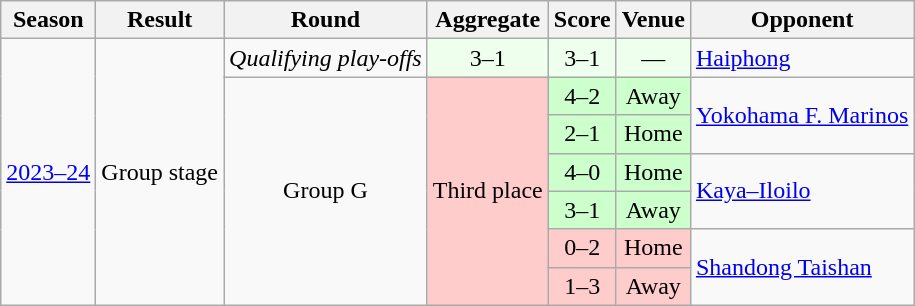<table class="wikitable" style="text-align:center">
<tr>
<th>Season</th>
<th>Result</th>
<th>Round</th>
<th>Aggregate</th>
<th>Score</th>
<th>Venue</th>
<th>Opponent</th>
</tr>
<tr>
<td rowspan="7"><a href='#'>2023–24</a></td>
<td rowspan="7">Group stage</td>
<td><em>Qualifying play-offs</em></td>
<td style="background:#efe">3–1</td>
<td style="background:#efe">3–1 </td>
<td style="background:#efe">—</td>
<td align="left"> <a href='#'>Haiphong</a></td>
</tr>
<tr>
<td rowspan="6">Group G</td>
<td rowspan="6" style="background:#fcc">Third place</td>
<td style="background:#cfc">4–2</td>
<td style="background:#cfc">Away</td>
<td rowspan="2" align="left"> <a href='#'>Yokohama F. Marinos</a></td>
</tr>
<tr>
<td style="background:#cfc">2–1</td>
<td style="background:#cfc">Home</td>
</tr>
<tr>
<td style="background:#cfc">4–0</td>
<td style="background:#cfc">Home</td>
<td rowspan="2" align="left"> <a href='#'>Kaya–Iloilo</a></td>
</tr>
<tr>
<td style="background:#cfc">3–1</td>
<td style="background:#cfc">Away</td>
</tr>
<tr>
<td style="background:#fcc">0–2</td>
<td style="background:#fcc">Home</td>
<td rowspan="2" align="left"> <a href='#'>Shandong Taishan</a></td>
</tr>
<tr>
<td style="background:#fcc">1–3</td>
<td style="background:#fcc">Away</td>
</tr>
</table>
